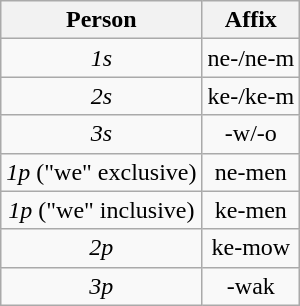<table class="wikitable">
<tr>
<th>Person</th>
<th>Affix</th>
</tr>
<tr style="text-align:center;">
<td><em>1s</em></td>
<td>ne-/ne-m</td>
</tr>
<tr style="text-align:center;">
<td><em>2s</em></td>
<td>ke-/ke-m</td>
</tr>
<tr style="text-align:center;">
<td><em>3s</em></td>
<td>-w/-o</td>
</tr>
<tr style="text-align:center;">
<td><em>1p</em> ("we" exclusive)</td>
<td>ne-men</td>
</tr>
<tr style="text-align:center;">
<td><em>1p</em> ("we" inclusive)</td>
<td>ke-men</td>
</tr>
<tr style="text-align:center;">
<td><em>2p</em></td>
<td>ke-mow</td>
</tr>
<tr style="text-align:center;">
<td><em>3p</em></td>
<td>-wak</td>
</tr>
</table>
